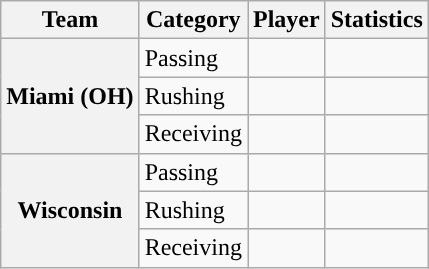<table class="wikitable" style="float:right">
<tr>
<th>Team</th>
<th>Category</th>
<th>Player</th>
<th>Statistics</th>
</tr>
<tr>
<th rowspan=3>Miami (OH)</th>
<td>Passing</td>
<td></td>
<td></td>
</tr>
<tr>
<td>Rushing</td>
<td></td>
<td></td>
</tr>
<tr>
<td>Receiving</td>
<td></td>
<td></td>
</tr>
<tr>
<th rowspan=3>Wisconsin</th>
<td>Passing</td>
<td></td>
<td></td>
</tr>
<tr>
<td>Rushing</td>
<td></td>
<td></td>
</tr>
<tr>
<td>Receiving</td>
<td></td>
<td></td>
</tr>
</table>
